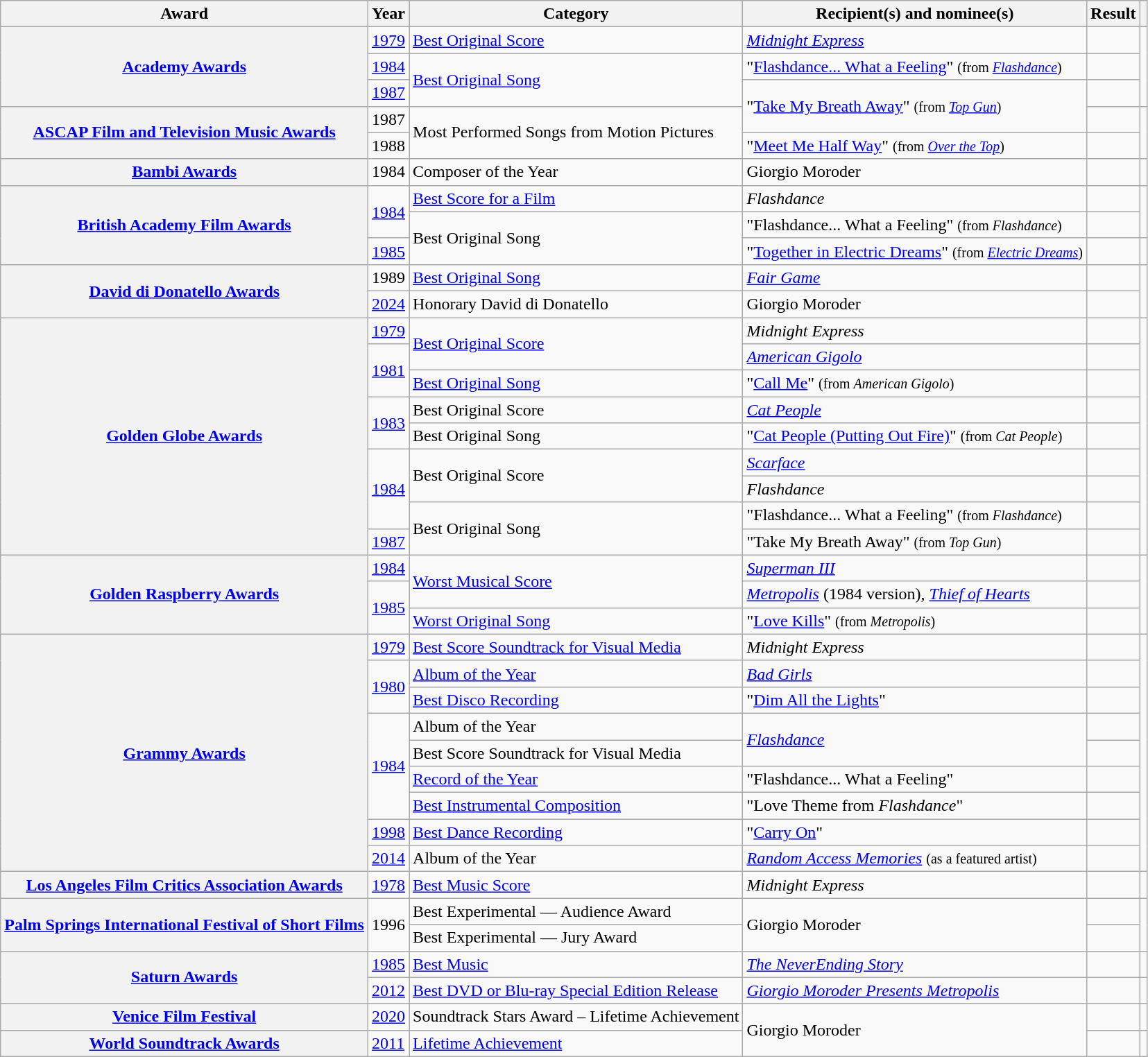<table class="wikitable sortable plainrowheaders">
<tr>
<th scope="col">Award</th>
<th scope="col">Year</th>
<th scope="col">Category</th>
<th scope="col">Recipient(s) and nominee(s)</th>
<th scope="col">Result</th>
<th scope="col" class="unsortable"></th>
</tr>
<tr>
<th scope="row" rowspan="3"><a href='#'>Academy Awards</a></th>
<td scope="row"><a href='#'>1979</a></td>
<td><a href='#'>Best Original Score</a></td>
<td><em><a href='#'>Midnight Express</a></em></td>
<td></td>
<td style="text-align:center;" rowspan="3"></td>
</tr>
<tr>
<td scope="row"><a href='#'>1984</a></td>
<td rowspan="2"><a href='#'>Best Original Song</a></td>
<td data-sort-value="Flashdance... What a Feeling">"<a href='#'>Flashdance... What a Feeling</a>" <small>(from <em><a href='#'>Flashdance</a></em>)</small></td>
<td></td>
</tr>
<tr>
<td scope="row"><a href='#'>1987</a></td>
<td rowspan="2" data-sort-value="Take">"<a href='#'>Take My Breath Away</a>" <small>(from <em><a href='#'>Top Gun</a></em>)</small></td>
<td></td>
</tr>
<tr>
<th scope="row" rowspan="2"><a href='#'>ASCAP Film and Television Music Awards</a></th>
<td scope="row">1987</td>
<td rowspan="2">Most Performed Songs from Motion Pictures</td>
<td></td>
<td style="text-align:center;" rowspan="2"></td>
</tr>
<tr>
<td scope="row">1988</td>
<td data-sort-value="Meet">"<a href='#'>Meet Me Half Way</a>" <small>(from <em><a href='#'>Over the Top</a></em>)</small></td>
<td></td>
</tr>
<tr>
<th scope="row"><a href='#'>Bambi Awards</a></th>
<td>1984</td>
<td>Composer of the Year</td>
<td data-sort-value="Moroder, Giorgio">Giorgio Moroder</td>
<td></td>
<td style="text-align:center;"></td>
</tr>
<tr>
<th scope="row" rowspan="3"><a href='#'>British Academy Film Awards</a></th>
<td scope="row" rowspan="2"><a href='#'>1984</a></td>
<td><a href='#'>Best Score for a Film</a></td>
<td><em>Flashdance</em></td>
<td></td>
<td style="text-align:center;" rowspan="2"></td>
</tr>
<tr>
<td rowspan="2">Best Original Song</td>
<td data-sort-value="Flashdance... What a Feeling">"Flashdance... What a Feeling" <small>(from <em>Flashdance</em>)</small></td>
<td></td>
</tr>
<tr>
<td scope="row"><a href='#'>1985</a></td>
<td data-sort-value="Together">"<a href='#'>Together in Electric Dreams</a>" <small>(from <em><a href='#'>Electric Dreams</a></em>)</small></td>
<td></td>
<td style="text-align:center;"></td>
</tr>
<tr>
<th scope="row" rowspan="2"><a href='#'>David di Donatello Awards</a></th>
<td scope="row">1989</td>
<td><a href='#'>Best Original Song</a></td>
<td><em><a href='#'>Fair Game</a></em></td>
<td></td>
<td style="text-align:center;" rowspan="2"></td>
</tr>
<tr>
<td scope="row"><a href='#'>2024</a></td>
<td>Honorary David di Donatello</td>
<td data-sort-value="Moroder, Giorgio">Giorgio Moroder</td>
<td></td>
</tr>
<tr>
<th scope="row" rowspan="9"><a href='#'>Golden Globe Awards</a></th>
<td scope="row"><a href='#'>1979</a></td>
<td rowspan="2"><a href='#'>Best Original Score</a></td>
<td><em>Midnight Express</em></td>
<td></td>
<td style="text-align:center;" rowspan="9"></td>
</tr>
<tr>
<td scope="row" rowspan="2"><a href='#'>1981</a></td>
<td><em><a href='#'>American Gigolo</a></em></td>
<td></td>
</tr>
<tr>
<td><a href='#'>Best Original Song</a></td>
<td data-sort-value="Call Me">"<a href='#'>Call Me</a>" <small>(from <em>American Gigolo</em>)</small></td>
<td></td>
</tr>
<tr>
<td scope="row" rowspan="2"><a href='#'>1983</a></td>
<td>Best Original Score</td>
<td><em><a href='#'>Cat People</a></em></td>
<td></td>
</tr>
<tr>
<td>Best Original Song</td>
<td data-sort-value="Cat People">"<a href='#'>Cat People (Putting Out Fire)</a>" <small>(from <em>Cat People</em>)</small></td>
<td></td>
</tr>
<tr>
<td scope="row" rowspan="3"><a href='#'>1984</a></td>
<td rowspan="2">Best Original Score</td>
<td><em><a href='#'>Scarface</a></em></td>
<td></td>
</tr>
<tr>
<td><em>Flashdance</em></td>
<td></td>
</tr>
<tr>
<td rowspan="2">Best Original Song</td>
<td data-sort-value="Flashdance... What a Feeling">"Flashdance... What a Feeling" <small>(from <em>Flashdance</em>)</small></td>
<td></td>
</tr>
<tr>
<td scope="row"><a href='#'>1987</a></td>
<td data-sort-value="Take">"Take My Breath Away" <small>(from <em>Top Gun</em>)</small></td>
<td></td>
</tr>
<tr>
<th scope="row" rowspan="3"><a href='#'>Golden Raspberry Awards</a></th>
<td scope="row"><a href='#'>1984</a></td>
<td rowspan="2"><a href='#'>Worst Musical Score</a></td>
<td><em><a href='#'>Superman III</a></em></td>
<td></td>
<td style="text-align:center;" rowspan="3"></td>
</tr>
<tr>
<td scope="row" rowspan="2"><a href='#'>1985</a></td>
<td><em><a href='#'>Metropolis</a></em> (1984 version), <em><a href='#'>Thief of Hearts</a></em></td>
<td></td>
</tr>
<tr>
<td><a href='#'>Worst Original Song</a></td>
<td data-sort-value="Love">"<a href='#'>Love Kills</a>" <small>(from <em>Metropolis</em>)</small></td>
<td></td>
</tr>
<tr>
<th scope="row" rowspan="9"><a href='#'>Grammy Awards</a></th>
<td scope="row"><a href='#'>1979</a></td>
<td><a href='#'>Best Score Soundtrack for Visual Media</a></td>
<td><em>Midnight Express</em></td>
<td></td>
<td style="text-align:center;" rowspan="9"></td>
</tr>
<tr>
<td scope="row" rowspan="2"><a href='#'>1980</a></td>
<td><a href='#'>Album of the Year</a></td>
<td><em><a href='#'>Bad Girls</a></em></td>
<td></td>
</tr>
<tr>
<td><a href='#'>Best Disco Recording</a></td>
<td data-sort-value="Dim">"<a href='#'>Dim All the Lights</a>"</td>
<td></td>
</tr>
<tr>
<td scope="row" rowspan="4"><a href='#'>1984</a></td>
<td>Album of the Year</td>
<td rowspan="2"><em><a href='#'>Flashdance</a></em></td>
<td></td>
</tr>
<tr>
<td>Best Score Soundtrack for Visual Media</td>
<td></td>
</tr>
<tr>
<td><a href='#'>Record of the Year</a></td>
<td data-sort-value="Flashdance... What a Feeling">"Flashdance... What a Feeling"</td>
<td></td>
</tr>
<tr>
<td><a href='#'>Best Instrumental Composition</a></td>
<td data-sort-value="Love">"Love Theme from <em>Flashdance</em>"</td>
<td></td>
</tr>
<tr>
<td><a href='#'>1998</a></td>
<td><a href='#'>Best Dance Recording</a></td>
<td data-sort-value="Carry On">"<a href='#'>Carry On</a>"</td>
<td></td>
</tr>
<tr>
<td><a href='#'>2014</a></td>
<td>Album of the Year</td>
<td><em><a href='#'>Random Access Memories</a></em> <small>(as a featured artist)</small></td>
<td></td>
</tr>
<tr>
<th scope="row"><a href='#'>Los Angeles Film Critics Association Awards</a></th>
<td scope="row"><a href='#'>1978</a></td>
<td><a href='#'>Best Music Score</a></td>
<td><em>Midnight Express</em></td>
<td></td>
<td style="text-align:center;"></td>
</tr>
<tr>
<th scope="row" rowspan="2"><a href='#'>Palm Springs International Festival of Short Films</a></th>
<td scope="row" rowspan="2">1996</td>
<td>Best Experimental — Audience Award</td>
<td rowspan="2" data-sort-value="Moroder, Giorgio">Giorgio Moroder</td>
<td></td>
<td style="text-align:center;" rowspan="2"></td>
</tr>
<tr>
<td>Best Experimental — Jury Award</td>
<td></td>
</tr>
<tr>
<th scope="row" rowspan="2"><a href='#'>Saturn Awards</a></th>
<td scope="row"><a href='#'>1985</a></td>
<td><a href='#'>Best Music</a></td>
<td data-sort-value="Never EndingStory"><em><a href='#'>The NeverEnding Story</a></em></td>
<td></td>
<td style="text-align:center;"></td>
</tr>
<tr>
<td scope="row"><a href='#'>2012</a></td>
<td><a href='#'>Best DVD or Blu-ray Special Edition Release</a></td>
<td data-sort-value="Moroder, Giorgio"><em><a href='#'>Giorgio Moroder Presents Metropolis</a></em></td>
<td></td>
<td style="text-align:center;"></td>
</tr>
<tr>
<th scope="row"><a href='#'>Venice Film Festival</a></th>
<td scope="row"><a href='#'>2020</a></td>
<td>Soundtrack Stars Award – Lifetime Achievement</td>
<td data-sort-value="Moroder, Giorgio" rowspan="2">Giorgio Moroder</td>
<td></td>
<td style="text-align:center;"></td>
</tr>
<tr>
<th scope="row"><a href='#'>World Soundtrack Awards</a></th>
<td scope="row"><a href='#'>2011</a></td>
<td><a href='#'>Lifetime Achievement</a></td>
<td></td>
<td style="text-align:center;"></td>
</tr>
</table>
